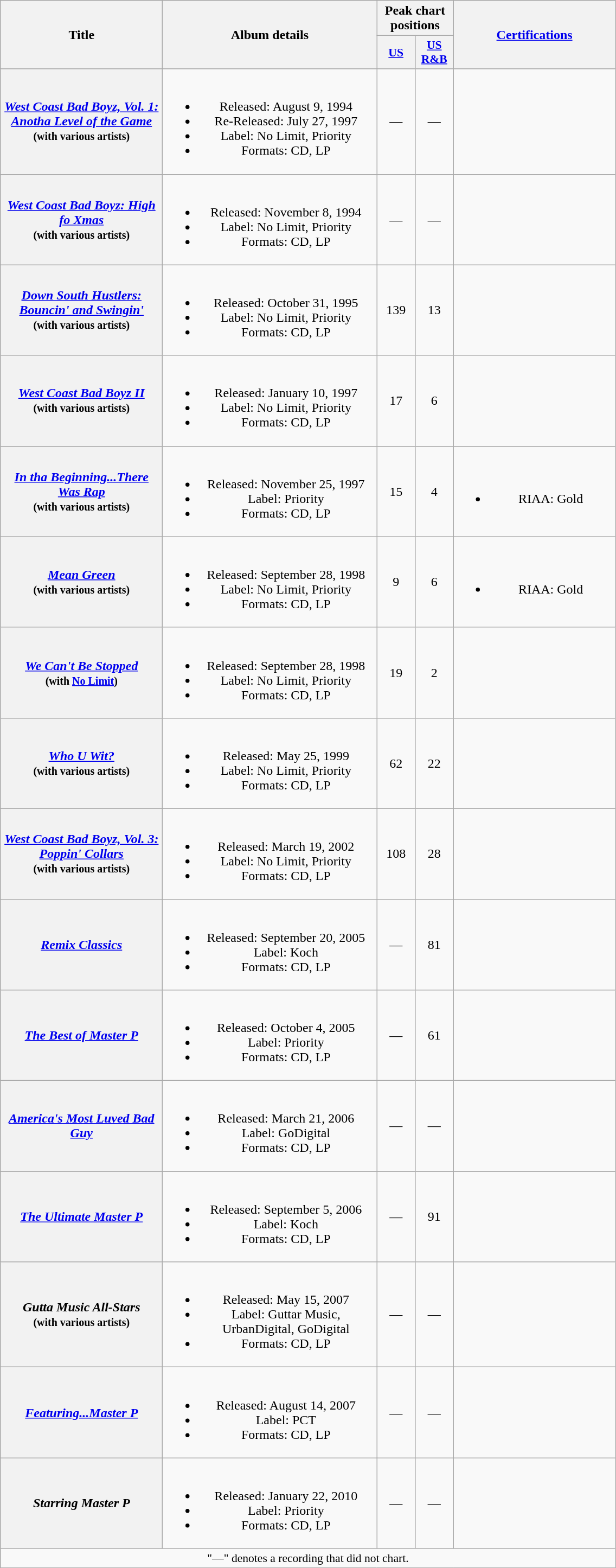<table class="wikitable plainrowheaders" style="text-align:center;">
<tr>
<th scope="col" rowspan="2" style="width:12em;">Title</th>
<th scope="col" rowspan="2" style="width:16em;">Album details</th>
<th scope="col" colspan="2">Peak chart positions</th>
<th scope="col" rowspan="2" style="width:12em;"><a href='#'>Certifications</a></th>
</tr>
<tr>
<th scope="col" style="width:2.8em;font-size:90%;"><a href='#'>US</a><br></th>
<th scope="col" style="width:2.8em;font-size:90%;"><a href='#'>US<br>R&B</a></th>
</tr>
<tr>
<th scope="row"><em><a href='#'>West Coast Bad Boyz, Vol. 1: Anotha Level of the Game</a></em><br><small>(with various artists)</small></th>
<td><br><ul><li>Released: August 9, 1994</li><li>Re-Released: July 27, 1997</li><li>Label: No Limit, Priority</li><li>Formats: CD, LP</li></ul></td>
<td>—</td>
<td>—</td>
<td></td>
</tr>
<tr>
<th scope="row"><em><a href='#'>West Coast Bad Boyz: High fo Xmas</a></em><br><small>(with various artists)</small></th>
<td><br><ul><li>Released: November 8, 1994</li><li>Label: No Limit, Priority</li><li>Formats: CD, LP</li></ul></td>
<td>—</td>
<td>—</td>
<td></td>
</tr>
<tr>
<th scope="row"><em><a href='#'>Down South Hustlers: Bouncin' and Swingin'</a></em><br><small>(with various artists)</small></th>
<td><br><ul><li>Released: October 31, 1995</li><li>Label: No Limit, Priority</li><li>Formats: CD, LP</li></ul></td>
<td>139</td>
<td>13</td>
<td></td>
</tr>
<tr>
<th scope="row"><em><a href='#'>West Coast Bad Boyz II</a></em><br><small>(with various artists)</small></th>
<td><br><ul><li>Released: January 10, 1997</li><li>Label: No Limit, Priority</li><li>Formats: CD, LP</li></ul></td>
<td>17</td>
<td>6</td>
<td></td>
</tr>
<tr>
<th scope="row"><em><a href='#'>In tha Beginning...There Was Rap</a></em><br><small>(with various artists)</small></th>
<td><br><ul><li>Released: November 25, 1997</li><li>Label: Priority</li><li>Formats: CD, LP</li></ul></td>
<td>15</td>
<td>4</td>
<td><br><ul><li>RIAA: Gold</li></ul></td>
</tr>
<tr>
<th scope="row"><em><a href='#'>Mean Green</a></em><br><small>(with various artists)</small></th>
<td><br><ul><li>Released: September 28, 1998</li><li>Label: No Limit, Priority</li><li>Formats: CD, LP</li></ul></td>
<td>9</td>
<td>6</td>
<td><br><ul><li>RIAA: Gold</li></ul></td>
</tr>
<tr>
<th scope="row"><em><a href='#'>We Can't Be Stopped</a></em><br><small>(with <a href='#'>No Limit</a>)</small></th>
<td><br><ul><li>Released: September 28, 1998</li><li>Label: No Limit, Priority</li><li>Formats: CD, LP</li></ul></td>
<td>19</td>
<td>2</td>
<td></td>
</tr>
<tr>
<th scope="row"><em><a href='#'>Who U Wit?</a></em><br><small>(with various artists)</small></th>
<td><br><ul><li>Released: May 25, 1999</li><li>Label: No Limit, Priority</li><li>Formats: CD, LP</li></ul></td>
<td>62</td>
<td>22</td>
<td></td>
</tr>
<tr>
<th scope="row"><em><a href='#'>West Coast Bad Boyz, Vol. 3: Poppin' Collars</a></em><br><small>(with various artists)</small></th>
<td><br><ul><li>Released: March 19, 2002</li><li>Label: No Limit, Priority</li><li>Formats: CD, LP</li></ul></td>
<td>108</td>
<td>28</td>
<td></td>
</tr>
<tr>
<th scope="row"><em><a href='#'>Remix Classics</a></em></th>
<td><br><ul><li>Released: September 20, 2005</li><li>Label: Koch</li><li>Formats: CD, LP</li></ul></td>
<td>—</td>
<td>81</td>
<td></td>
</tr>
<tr>
<th scope="row"><em><a href='#'>The Best of Master P</a></em></th>
<td><br><ul><li>Released: October 4, 2005</li><li>Label: Priority</li><li>Formats: CD, LP</li></ul></td>
<td>—</td>
<td>61</td>
<td></td>
</tr>
<tr>
<th scope="row"><em><a href='#'>America's Most Luved Bad Guy</a></em></th>
<td><br><ul><li>Released: March 21, 2006</li><li>Label: GoDigital</li><li>Formats: CD, LP</li></ul></td>
<td>—</td>
<td>—</td>
<td></td>
</tr>
<tr>
<th scope="row"><em><a href='#'>The Ultimate Master P</a></em></th>
<td><br><ul><li>Released: September 5, 2006</li><li>Label: Koch</li><li>Formats: CD, LP</li></ul></td>
<td>—</td>
<td>91</td>
<td></td>
</tr>
<tr>
<th scope="row"><em>Gutta Music All-Stars</em><br><small>(with various artists)</small></th>
<td><br><ul><li>Released: May 15, 2007</li><li>Label: Guttar Music, UrbanDigital, GoDigital</li><li>Formats: CD, LP</li></ul></td>
<td>—</td>
<td>—</td>
<td></td>
</tr>
<tr>
<th scope="row"><em><a href='#'>Featuring...Master P</a></em></th>
<td><br><ul><li>Released: August 14, 2007</li><li>Label: PCT</li><li>Formats: CD, LP</li></ul></td>
<td>—</td>
<td>—</td>
<td></td>
</tr>
<tr>
<th scope="row"><em>Starring Master P</em></th>
<td><br><ul><li>Released: January 22, 2010</li><li>Label: Priority</li><li>Formats: CD, LP</li></ul></td>
<td>—</td>
<td>—</td>
<td></td>
</tr>
<tr>
<td colspan="5" style="font-size:90%">"—" denotes a recording that did not chart.</td>
</tr>
</table>
